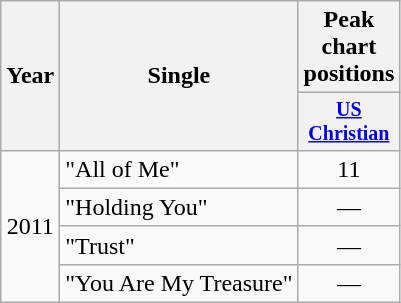<table class="wikitable" style="text-align:center;">
<tr>
<th rowspan=2>Year</th>
<th rowspan=2>Single</th>
<th colspan=6>Peak chart positions</th>
</tr>
<tr style="font-size:smaller;">
<th width=40><a href='#'>US Christian</a></th>
</tr>
<tr>
<td rowspan="4">2011</td>
<td align="left">"All of Me"</td>
<td>11</td>
</tr>
<tr>
<td align="left">"Holding You"</td>
<td>—</td>
</tr>
<tr>
<td align="left">"Trust"</td>
<td>—</td>
</tr>
<tr>
<td align="left">"You Are My Treasure"</td>
<td>—</td>
</tr>
</table>
